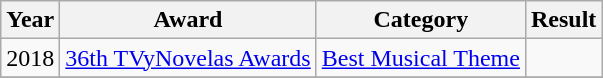<table class="wikitable plainrowheaders">
<tr>
<th scope="col">Year</th>
<th scope="col">Award</th>
<th scope="col">Category</th>
<th scope="col">Result</th>
</tr>
<tr>
<td rowspan="1">2018</td>
<td rowspan="1"><a href='#'>36th TVyNovelas Awards</a></td>
<td><a href='#'>Best Musical Theme</a></td>
<td></td>
</tr>
<tr>
</tr>
</table>
